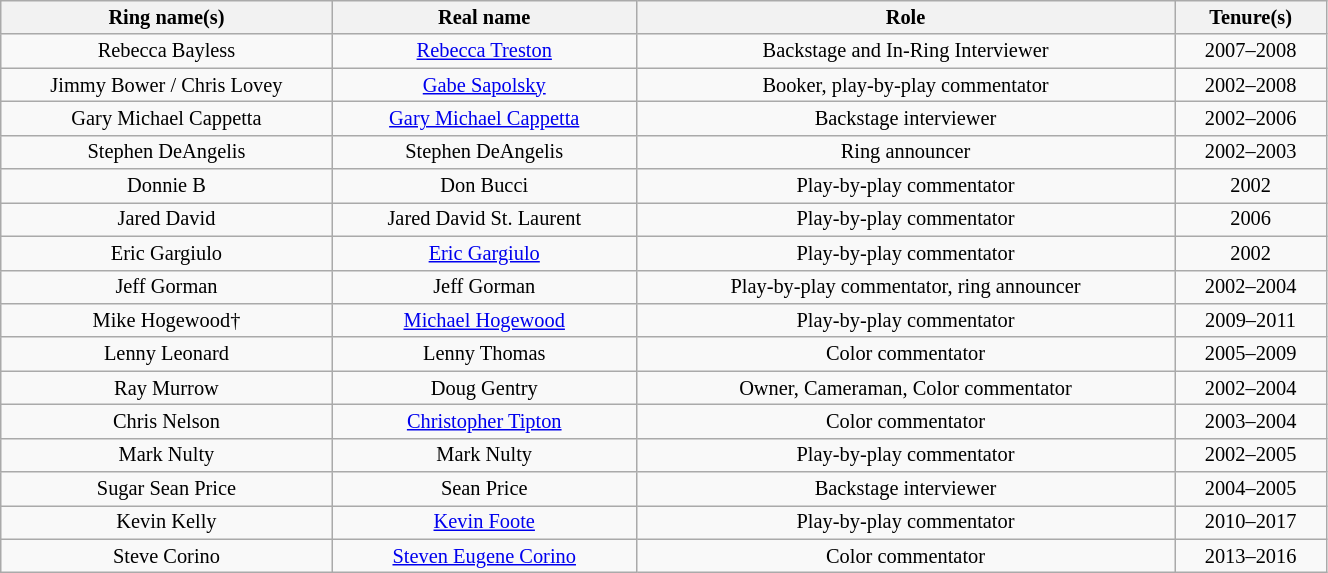<table class="sortable wikitable" style="font-size:85%; text-align:center; width:70%;">
<tr>
<th style=" width:25%;">Ring name(s)</th>
<th>Real name</th>
<th>Role</th>
<th>Tenure(s)</th>
</tr>
<tr>
<td>Rebecca Bayless</td>
<td><a href='#'>Rebecca Treston</a></td>
<td>Backstage and In-Ring Interviewer</td>
<td>2007–2008</td>
</tr>
<tr>
<td>Jimmy Bower / Chris Lovey</td>
<td><a href='#'>Gabe Sapolsky</a></td>
<td>Booker, play-by-play commentator</td>
<td>2002–2008</td>
</tr>
<tr>
<td>Gary Michael Cappetta</td>
<td><a href='#'>Gary Michael Cappetta</a></td>
<td>Backstage interviewer</td>
<td>2002–2006</td>
</tr>
<tr>
<td>Stephen DeAngelis</td>
<td>Stephen DeAngelis</td>
<td>Ring announcer</td>
<td>2002–2003</td>
</tr>
<tr>
<td>Donnie B</td>
<td>Don Bucci</td>
<td>Play-by-play commentator</td>
<td>2002</td>
</tr>
<tr>
<td>Jared David</td>
<td>Jared David St. Laurent</td>
<td>Play-by-play commentator</td>
<td>2006</td>
</tr>
<tr>
<td>Eric Gargiulo</td>
<td><a href='#'>Eric Gargiulo</a></td>
<td>Play-by-play commentator</td>
<td>2002</td>
</tr>
<tr>
<td>Jeff Gorman</td>
<td>Jeff Gorman</td>
<td>Play-by-play commentator, ring announcer</td>
<td>2002–2004</td>
</tr>
<tr>
<td>Mike Hogewood†</td>
<td><a href='#'>Michael Hogewood</a></td>
<td>Play-by-play commentator</td>
<td>2009–2011</td>
</tr>
<tr>
<td>Lenny Leonard</td>
<td>Lenny Thomas</td>
<td>Color commentator</td>
<td>2005–2009</td>
</tr>
<tr>
<td>Ray Murrow</td>
<td>Doug Gentry</td>
<td>Owner, Cameraman, Color commentator</td>
<td>2002–2004</td>
</tr>
<tr>
<td>Chris Nelson</td>
<td><a href='#'>Christopher Tipton</a></td>
<td>Color commentator</td>
<td>2003–2004</td>
</tr>
<tr>
<td>Mark Nulty</td>
<td>Mark Nulty</td>
<td>Play-by-play commentator</td>
<td>2002–2005</td>
</tr>
<tr>
<td>Sugar Sean Price</td>
<td>Sean Price</td>
<td>Backstage interviewer</td>
<td>2004–2005</td>
</tr>
<tr>
<td>Kevin Kelly</td>
<td><a href='#'>Kevin Foote</a></td>
<td>Play-by-play commentator</td>
<td>2010–2017</td>
</tr>
<tr>
<td>Steve Corino</td>
<td><a href='#'>Steven Eugene Corino</a></td>
<td>Color commentator</td>
<td>2013–2016</td>
</tr>
</table>
